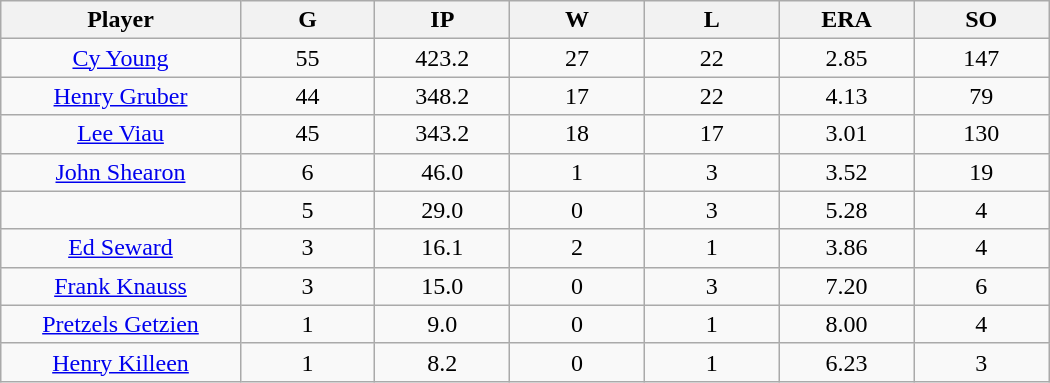<table class="wikitable sortable">
<tr>
<th bgcolor="#DDDDFF" width="16%">Player</th>
<th bgcolor="#DDDDFF" width="9%">G</th>
<th bgcolor="#DDDDFF" width="9%">IP</th>
<th bgcolor="#DDDDFF" width="9%">W</th>
<th bgcolor="#DDDDFF" width="9%">L</th>
<th bgcolor="#DDDDFF" width="9%">ERA</th>
<th bgcolor="#DDDDFF" width="9%">SO</th>
</tr>
<tr align="center">
<td><a href='#'>Cy Young</a></td>
<td>55</td>
<td>423.2</td>
<td>27</td>
<td>22</td>
<td>2.85</td>
<td>147</td>
</tr>
<tr align=center>
<td><a href='#'>Henry Gruber</a></td>
<td>44</td>
<td>348.2</td>
<td>17</td>
<td>22</td>
<td>4.13</td>
<td>79</td>
</tr>
<tr align=center>
<td><a href='#'>Lee Viau</a></td>
<td>45</td>
<td>343.2</td>
<td>18</td>
<td>17</td>
<td>3.01</td>
<td>130</td>
</tr>
<tr align=center>
<td><a href='#'>John Shearon</a></td>
<td>6</td>
<td>46.0</td>
<td>1</td>
<td>3</td>
<td>3.52</td>
<td>19</td>
</tr>
<tr align=center>
<td></td>
<td>5</td>
<td>29.0</td>
<td>0</td>
<td>3</td>
<td>5.28</td>
<td>4</td>
</tr>
<tr align="center">
<td><a href='#'>Ed Seward</a></td>
<td>3</td>
<td>16.1</td>
<td>2</td>
<td>1</td>
<td>3.86</td>
<td>4</td>
</tr>
<tr align=center>
<td><a href='#'>Frank Knauss</a></td>
<td>3</td>
<td>15.0</td>
<td>0</td>
<td>3</td>
<td>7.20</td>
<td>6</td>
</tr>
<tr align=center>
<td><a href='#'>Pretzels Getzien</a></td>
<td>1</td>
<td>9.0</td>
<td>0</td>
<td>1</td>
<td>8.00</td>
<td>4</td>
</tr>
<tr align=center>
<td><a href='#'>Henry Killeen</a></td>
<td>1</td>
<td>8.2</td>
<td>0</td>
<td>1</td>
<td>6.23</td>
<td>3</td>
</tr>
</table>
